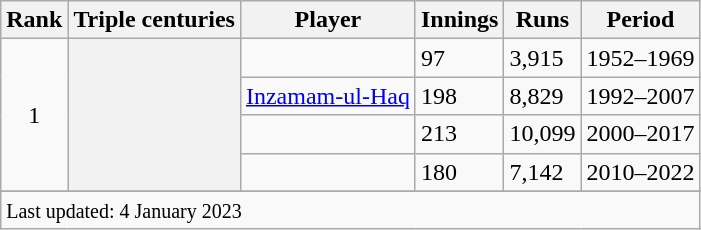<table class="wikitable plainrowheaders sortable">
<tr>
<th scope=col>Rank</th>
<th scope=col>Triple centuries</th>
<th scope=col>Player</th>
<th scope=col>Innings</th>
<th scope=col>Runs</th>
<th scope=col>Period</th>
</tr>
<tr>
<td align=center rowspan=4>1</td>
<th scope=row style="text-align:center;" rowspan=4></th>
<td></td>
<td>97</td>
<td>3,915</td>
<td>1952–1969</td>
</tr>
<tr>
<td><a href='#'>Inzamam-ul-Haq</a></td>
<td>198</td>
<td>8,829</td>
<td>1992–2007</td>
</tr>
<tr>
<td></td>
<td>213</td>
<td>10,099</td>
<td>2000–2017</td>
</tr>
<tr>
<td></td>
<td>180</td>
<td>7,142</td>
<td>2010–2022</td>
</tr>
<tr>
</tr>
<tr class=sortbottom>
<td colspan=6><small>Last updated: 4 January 2023</small></td>
</tr>
</table>
